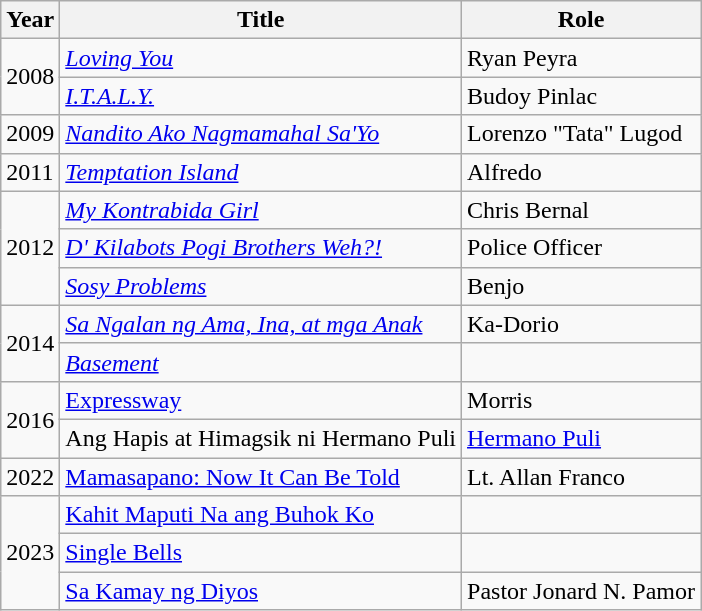<table class="wikitable" style="text-align:left">
<tr>
<th>Year</th>
<th>Title</th>
<th>Role</th>
</tr>
<tr>
<td rowspan="2">2008</td>
<td><em><a href='#'>Loving You</a></em></td>
<td>Ryan Peyra</td>
</tr>
<tr>
<td><em><a href='#'>I.T.A.L.Y.</a></em></td>
<td>Budoy Pinlac</td>
</tr>
<tr>
<td>2009</td>
<td><em><a href='#'>Nandito Ako Nagmamahal Sa'Yo</a></em></td>
<td>Lorenzo "Tata" Lugod</td>
</tr>
<tr>
<td>2011</td>
<td><em><a href='#'>Temptation Island</a></em></td>
<td>Alfredo</td>
</tr>
<tr>
<td rowspan="3">2012</td>
<td><em><a href='#'>My Kontrabida Girl</a></em></td>
<td>Chris Bernal</td>
</tr>
<tr>
<td><em><a href='#'>D' Kilabots Pogi Brothers Weh?!</a></em></td>
<td>Police Officer</td>
</tr>
<tr>
<td><em><a href='#'>Sosy Problems</a></em></td>
<td>Benjo</td>
</tr>
<tr>
<td rowspan="2">2014</td>
<td><em><a href='#'>Sa Ngalan ng Ama, Ina, at mga Anak</a></em></td>
<td>Ka-Dorio</td>
</tr>
<tr>
<td><em><a href='#'>Basement</a></td>
<td></td>
</tr>
<tr>
<td rowspan="2">2016</td>
<td></em><a href='#'>Expressway</a><em></td>
<td>Morris</td>
</tr>
<tr>
<td></em>Ang Hapis at Himagsik ni Hermano Puli<em></td>
<td><a href='#'>Hermano Puli</a></td>
</tr>
<tr>
<td>2022</td>
<td></em><a href='#'>Mamasapano: Now It Can Be Told</a><em></td>
<td>Lt. Allan Franco</td>
</tr>
<tr>
<td rowspan="3">2023</td>
<td></em><a href='#'>Kahit Maputi Na ang Buhok Ko</a><em></td>
<td></td>
</tr>
<tr>
<td></em><a href='#'>Single Bells</a><em></td>
<td></td>
</tr>
<tr>
<td></em><a href='#'>Sa Kamay ng Diyos</a><em></td>
<td>Pastor Jonard N. Pamor</td>
</tr>
</table>
